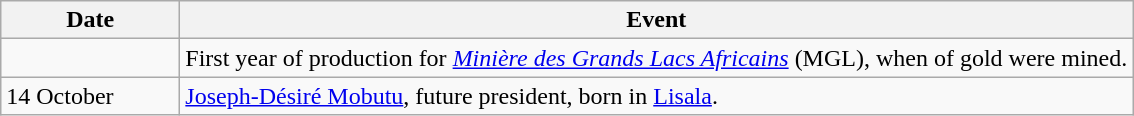<table class=wikitable>
<tr>
<th style="width:7em">Date</th>
<th>Event</th>
</tr>
<tr>
<td></td>
<td>First year of production for <em><a href='#'>Minière des Grands Lacs Africains</a></em> (MGL), when  of gold were mined.</td>
</tr>
<tr>
<td>14 October</td>
<td><a href='#'>Joseph-Désiré Mobutu</a>, future president, born in <a href='#'>Lisala</a>.</td>
</tr>
</table>
